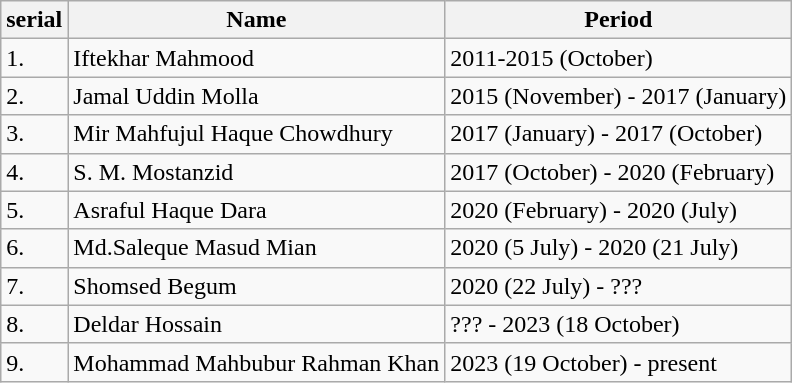<table class="wikitable">
<tr>
<th>serial</th>
<th>Name</th>
<th>Period</th>
</tr>
<tr>
<td>1.</td>
<td>Iftekhar Mahmood</td>
<td>2011-2015 (October)</td>
</tr>
<tr>
<td>2.</td>
<td>Jamal Uddin Molla</td>
<td>2015 (November) - 2017 (January)</td>
</tr>
<tr>
<td>3.</td>
<td>Mir Mahfujul Haque Chowdhury</td>
<td>2017 (January) - 2017 (October)</td>
</tr>
<tr>
<td>4.</td>
<td>S. M. Mostanzid</td>
<td>2017 (October) - 2020 (February)</td>
</tr>
<tr>
<td>5.</td>
<td>Asraful Haque Dara</td>
<td>2020 (February)  - 2020 (July)</td>
</tr>
<tr>
<td>6.</td>
<td>Md.Saleque Masud Mian</td>
<td>2020 (5 July) - 2020 (21 July)</td>
</tr>
<tr>
<td>7.</td>
<td>Shomsed Begum</td>
<td>2020 (22 July) - ???</td>
</tr>
<tr>
<td>8.</td>
<td>Deldar Hossain</td>
<td>??? - 2023 (18 October)</td>
</tr>
<tr>
<td>9.</td>
<td>Mohammad Mahbubur Rahman Khan</td>
<td>2023 (19 October) - present</td>
</tr>
</table>
